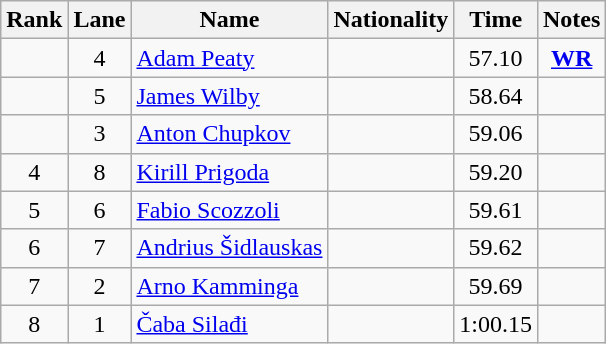<table class="wikitable sortable" style="text-align:center">
<tr>
<th>Rank</th>
<th>Lane</th>
<th>Name</th>
<th>Nationality</th>
<th>Time</th>
<th>Notes</th>
</tr>
<tr>
<td></td>
<td>4</td>
<td align=left><a href='#'>Adam Peaty</a></td>
<td align=left></td>
<td>57.10</td>
<td><strong><a href='#'>WR</a></strong></td>
</tr>
<tr>
<td></td>
<td>5</td>
<td align=left><a href='#'>James Wilby</a></td>
<td align=left></td>
<td>58.64</td>
<td></td>
</tr>
<tr>
<td></td>
<td>3</td>
<td align=left><a href='#'>Anton Chupkov</a></td>
<td align=left></td>
<td>59.06</td>
<td></td>
</tr>
<tr>
<td>4</td>
<td>8</td>
<td align=left><a href='#'>Kirill Prigoda</a></td>
<td align=left></td>
<td>59.20</td>
<td></td>
</tr>
<tr>
<td>5</td>
<td>6</td>
<td align=left><a href='#'>Fabio Scozzoli</a></td>
<td align=left></td>
<td>59.61</td>
<td></td>
</tr>
<tr>
<td>6</td>
<td>7</td>
<td align=left><a href='#'>Andrius Šidlauskas</a></td>
<td align=left></td>
<td>59.62</td>
<td></td>
</tr>
<tr>
<td>7</td>
<td>2</td>
<td align=left><a href='#'>Arno Kamminga</a></td>
<td align=left></td>
<td>59.69</td>
<td></td>
</tr>
<tr>
<td>8</td>
<td>1</td>
<td align=left><a href='#'>Čaba Silađi</a></td>
<td align=left></td>
<td>1:00.15</td>
<td></td>
</tr>
</table>
